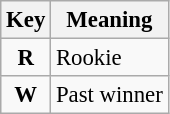<table class="wikitable" style="font-size: 95%">
<tr>
<th>Key</th>
<th>Meaning</th>
</tr>
<tr>
<td align="center"><strong><span>R</span></strong></td>
<td>Rookie</td>
</tr>
<tr>
<td align="center"><strong><span>W</span></strong></td>
<td>Past winner</td>
</tr>
</table>
